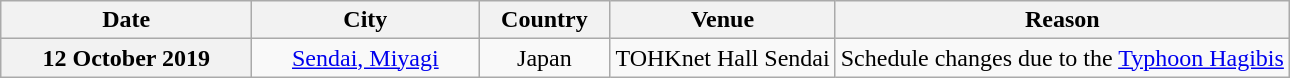<table class="wikitable plainrowheaders" style="text-align:center;">
<tr>
<th scope="col" style="width:10em;">Date</th>
<th scope="col" style="width:9em;">City</th>
<th scope="col" style="width:5em;">Country</th>
<th scope="col">Venue</th>
<th scope="col">Reason</th>
</tr>
<tr>
<th scope="row" style="text-align:center;">12 October 2019</th>
<td><a href='#'>Sendai, Miyagi</a></td>
<td>Japan</td>
<td>TOHKnet Hall Sendai</td>
<td>Schedule changes due to the <a href='#'>Typhoon Hagibis</a></td>
</tr>
</table>
